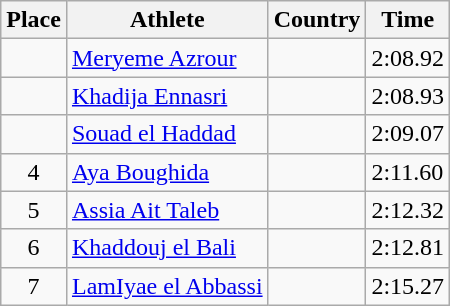<table class="wikitable">
<tr>
<th>Place</th>
<th>Athlete</th>
<th>Country</th>
<th>Time</th>
</tr>
<tr>
<td align=center></td>
<td><a href='#'>Meryeme Azrour</a></td>
<td></td>
<td>2:08.92</td>
</tr>
<tr>
<td align=center></td>
<td><a href='#'>Khadija Ennasri</a></td>
<td></td>
<td>2:08.93</td>
</tr>
<tr>
<td align=center></td>
<td><a href='#'>Souad el Haddad</a></td>
<td></td>
<td>2:09.07</td>
</tr>
<tr>
<td align=center>4</td>
<td><a href='#'>Aya Boughida</a></td>
<td></td>
<td>2:11.60</td>
</tr>
<tr>
<td align=center>5</td>
<td><a href='#'>Assia Ait Taleb</a></td>
<td></td>
<td>2:12.32</td>
</tr>
<tr>
<td align=center>6</td>
<td><a href='#'>Khaddouj el Bali</a></td>
<td></td>
<td>2:12.81</td>
</tr>
<tr>
<td align=center>7</td>
<td><a href='#'>LamIyae el Abbassi</a></td>
<td></td>
<td>2:15.27</td>
</tr>
</table>
